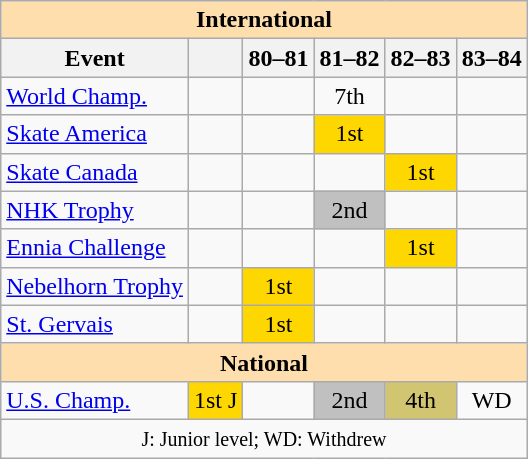<table class="wikitable" style="text-align:center">
<tr>
<th style="background-color: #ffdead; " colspan=6 align=center>International</th>
</tr>
<tr>
<th>Event</th>
<th></th>
<th>80–81</th>
<th>81–82</th>
<th>82–83</th>
<th>83–84</th>
</tr>
<tr>
<td align=left><a href='#'>World Champ.</a></td>
<td></td>
<td></td>
<td>7th</td>
<td></td>
<td></td>
</tr>
<tr>
<td align=left><a href='#'>Skate America</a></td>
<td></td>
<td></td>
<td bgcolor="gold">1st</td>
<td></td>
<td></td>
</tr>
<tr>
<td align=left><a href='#'>Skate Canada</a></td>
<td></td>
<td></td>
<td></td>
<td bgcolor="gold">1st</td>
<td></td>
</tr>
<tr>
<td align=left><a href='#'>NHK Trophy</a></td>
<td></td>
<td></td>
<td bgcolor="silver">2nd</td>
<td></td>
<td></td>
</tr>
<tr>
<td align=left><a href='#'>Ennia Challenge</a></td>
<td></td>
<td></td>
<td></td>
<td bgcolor=gold>1st</td>
<td></td>
</tr>
<tr>
<td align=left><a href='#'>Nebelhorn Trophy</a></td>
<td></td>
<td bgcolor="gold">1st</td>
<td></td>
<td></td>
<td></td>
</tr>
<tr>
<td align=left><a href='#'>St. Gervais</a></td>
<td></td>
<td bgcolor="gold">1st</td>
<td></td>
<td></td>
<td></td>
</tr>
<tr>
<th style="background-color: #ffdead; " colspan=6 align=center>National</th>
</tr>
<tr>
<td align=left><a href='#'>U.S. Champ.</a></td>
<td bgcolor=gold>1st J</td>
<td></td>
<td bgcolor="silver">2nd</td>
<td bgcolor="d1c571">4th</td>
<td>WD</td>
</tr>
<tr>
<td colspan=6 align=center><small> J: Junior level; WD: Withdrew </small></td>
</tr>
</table>
